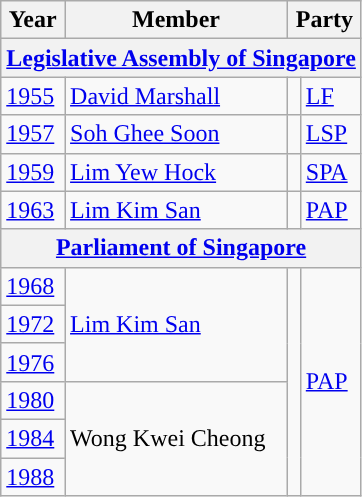<table class="wikitable">
<tr>
<th>Year</th>
<th>Member</th>
<th colspan="2">Party</th>
</tr>
<tr>
<th colspan="4"><a href='#'>Legislative Assembly of Singapore</a></th>
</tr>
<tr>
<td><a href='#'>1955</a></td>
<td><a href='#'>David Marshall</a></td>
<td></td>
<td><a href='#'>LF</a></td>
</tr>
<tr>
<td><a href='#'>1957</a></td>
<td><a href='#'>Soh Ghee Soon</a></td>
<td></td>
<td><a href='#'>LSP</a></td>
</tr>
<tr>
<td><a href='#'>1959</a></td>
<td><a href='#'>Lim Yew Hock</a></td>
<td></td>
<td><a href='#'>SPA</a></td>
</tr>
<tr>
<td><a href='#'>1963</a></td>
<td><a href='#'>Lim Kim San</a></td>
<td></td>
<td><a href='#'>PAP</a></td>
</tr>
<tr>
<th colspan="4"><a href='#'>Parliament of Singapore</a></th>
</tr>
<tr>
<td><a href='#'>1968</a></td>
<td rowspan="3"><a href='#'>Lim Kim San</a></td>
<td rowspan="6"></td>
<td rowspan="6"><a href='#'>PAP</a></td>
</tr>
<tr>
<td><a href='#'>1972</a></td>
</tr>
<tr>
<td><a href='#'>1976</a></td>
</tr>
<tr>
<td><a href='#'>1980</a></td>
<td rowspan="3">Wong Kwei Cheong</td>
</tr>
<tr>
<td><a href='#'>1984</a></td>
</tr>
<tr>
<td><a href='#'>1988</a></td>
</tr>
</table>
